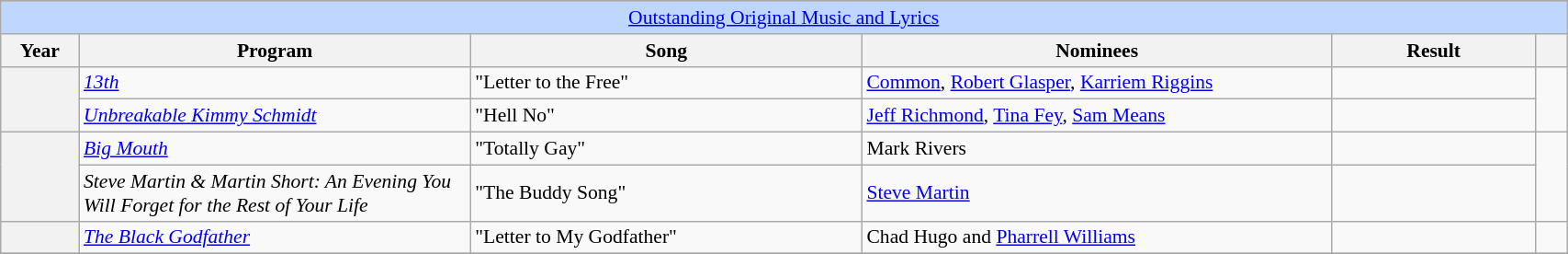<table class="wikitable plainrowheaders" style="font-size: 90%" width=90%>
<tr>
</tr>
<tr ---- bgcolor="#bfd7ff">
<td colspan=6 align=center><a href='#'>Outstanding Original Music and Lyrics</a></td>
</tr>
<tr ---- bgcolor="#ebf5ff">
<th width="5%">Year</th>
<th width="25%">Program</th>
<th width="25%">Song</th>
<th width="30%">Nominees</th>
<th width="13%">Result</th>
<th width="5%"></th>
</tr>
<tr>
<th scope=row rowspan="2"></th>
<td><em><a href='#'>13th</a></em></td>
<td>"Letter to the Free"</td>
<td><a href='#'>Common</a>, <a href='#'>Robert Glasper</a>, <a href='#'>Karriem Riggins</a></td>
<td></td>
<td rowspan="2"></td>
</tr>
<tr>
<td><em><a href='#'>Unbreakable Kimmy Schmidt</a></em></td>
<td>"Hell No"</td>
<td><a href='#'>Jeff Richmond</a>, <a href='#'>Tina Fey</a>, <a href='#'>Sam Means</a></td>
<td></td>
</tr>
<tr>
<th scope=row rowspan="2"></th>
<td><em><a href='#'>Big Mouth</a></em></td>
<td>"Totally Gay"</td>
<td>Mark Rivers</td>
<td></td>
<td rowspan="2"></td>
</tr>
<tr>
<td><em>Steve Martin & Martin Short: An Evening You Will Forget for the Rest of Your Life</em></td>
<td>"The Buddy Song"</td>
<td><a href='#'>Steve Martin</a></td>
<td></td>
</tr>
<tr>
<th scope=row></th>
<td><em><a href='#'>The Black Godfather</a></em></td>
<td>"Letter to My Godfather"</td>
<td>Chad Hugo and <a href='#'>Pharrell Williams</a></td>
<td></td>
<td></td>
</tr>
<tr>
</tr>
</table>
